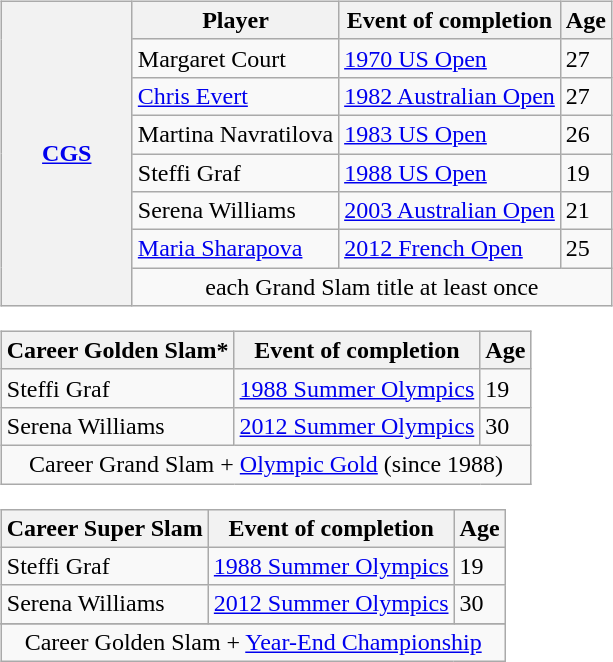<table>
<tr style="vertical-align:top">
<td><br><table class="wikitable nowrap">
<tr>
<th rowspan="10" width="80"><a href='#'>CGS</a></th>
<th>Player</th>
<th>Event of completion</th>
<th>Age</th>
</tr>
<tr>
<td> Margaret Court</td>
<td><a href='#'>1970 US Open</a></td>
<td>27</td>
</tr>
<tr>
<td> <a href='#'>Chris Evert</a></td>
<td><a href='#'>1982 Australian Open</a></td>
<td>27</td>
</tr>
<tr>
<td> Martina Navratilova</td>
<td><a href='#'>1983 US Open</a></td>
<td>26</td>
</tr>
<tr>
<td> Steffi Graf</td>
<td><a href='#'>1988 US Open</a></td>
<td>19</td>
</tr>
<tr>
<td> Serena Williams</td>
<td><a href='#'>2003 Australian Open</a></td>
<td>21</td>
</tr>
<tr>
<td> <a href='#'>Maria Sharapova</a></td>
<td><a href='#'>2012 French Open</a></td>
<td>25</td>
</tr>
<tr>
<td colspan=3 align=center>each Grand Slam title at least once</td>
</tr>
</table>
<table class="wikitable">
<tr>
<th>Career Golden Slam*</th>
<th>Event of completion</th>
<th>Age</th>
</tr>
<tr>
<td> Steffi Graf</td>
<td><a href='#'>1988 Summer Olympics</a></td>
<td>19</td>
</tr>
<tr>
<td> Serena Williams</td>
<td><a href='#'>2012 Summer Olympics</a></td>
<td>30</td>
</tr>
<tr>
<td colspan="3" align=center>Career Grand Slam + <a href='#'>Olympic Gold</a> (since 1988)</td>
</tr>
</table>
<table class="wikitable">
<tr>
<th>Career Super Slam</th>
<th>Event of completion</th>
<th>Age</th>
</tr>
<tr>
<td> Steffi Graf</td>
<td><a href='#'>1988 Summer Olympics</a></td>
<td>19</td>
</tr>
<tr>
<td> Serena Williams</td>
<td><a href='#'>2012 Summer Olympics</a></td>
<td>30</td>
</tr>
<tr>
</tr>
<tr>
<td colspan="3" align=center>Career Golden Slam + <a href='#'>Year-End Championship</a></td>
</tr>
</table>
</td>
</tr>
</table>
